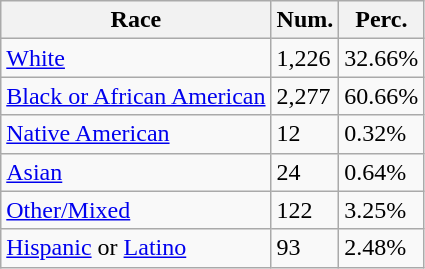<table class="wikitable">
<tr>
<th>Race</th>
<th>Num.</th>
<th>Perc.</th>
</tr>
<tr>
<td><a href='#'>White</a></td>
<td>1,226</td>
<td>32.66%</td>
</tr>
<tr>
<td><a href='#'>Black or African American</a></td>
<td>2,277</td>
<td>60.66%</td>
</tr>
<tr>
<td><a href='#'>Native American</a></td>
<td>12</td>
<td>0.32%</td>
</tr>
<tr>
<td><a href='#'>Asian</a></td>
<td>24</td>
<td>0.64%</td>
</tr>
<tr>
<td><a href='#'>Other/Mixed</a></td>
<td>122</td>
<td>3.25%</td>
</tr>
<tr>
<td><a href='#'>Hispanic</a> or <a href='#'>Latino</a></td>
<td>93</td>
<td>2.48%</td>
</tr>
</table>
